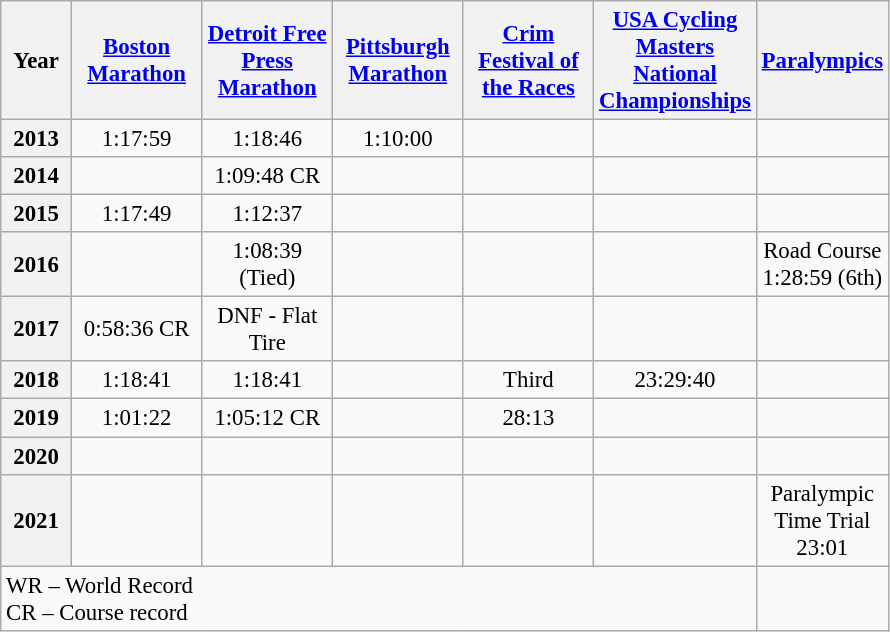<table class="wikitable" style="font-size:95%; text-align:center;">
<tr>
<th style="width:40px;">Year</th>
<th style="width:80px;"><a href='#'>Boston Marathon</a></th>
<th style="width:80px;"><a href='#'>Detroit Free Press Marathon</a></th>
<th style="width:80px;"><a href='#'>Pittsburgh Marathon</a></th>
<th style="width:80px;"><a href='#'>Crim Festival of the Races</a></th>
<th style="width:80px;"><a href='#'>USA Cycling Masters National Championships</a></th>
<th style="width:80px;"><a href='#'>Paralympics</a></th>
</tr>
<tr>
<th>2013</th>
<td> 1:17:59</td>
<td>  1:18:46</td>
<td>  1:10:00</td>
<td></td>
<td></td>
<td></td>
</tr>
<tr>
<th>2014</th>
<td></td>
<td>  1:09:48 CR</td>
<td></td>
<td></td>
<td></td>
<td></td>
</tr>
<tr>
<th>2015</th>
<td> 1:17:49</td>
<td>  1:12:37</td>
<td></td>
<td></td>
<td></td>
<td></td>
</tr>
<tr>
<th>2016</th>
<td></td>
<td>  1:08:39 (Tied)</td>
<td></td>
<td></td>
<td></td>
<td>Road Course 1:28:59 (6th) </td>
</tr>
<tr>
<th>2017</th>
<td> 0:58:36 CR</td>
<td>DNF - Flat Tire</td>
<td></td>
<td></td>
<td></td>
<td></td>
</tr>
<tr>
<th>2018</th>
<td> 1:18:41</td>
<td> 1:18:41 </td>
<td></td>
<td> Third</td>
<td> 23:29:40</td>
<td></td>
</tr>
<tr>
<th>2019</th>
<td> 1:01:22</td>
<td> 1:05:12 CR</td>
<td></td>
<td> 28:13</td>
<td></td>
<td></td>
</tr>
<tr>
<th>2020</th>
<td></td>
<td></td>
<td></td>
<td></td>
<td></td>
<td></td>
</tr>
<tr>
<th>2021</th>
<td></td>
<td></td>
<td></td>
<td></td>
<td></td>
<td>Paralympic Time Trial 23:01</td>
</tr>
<tr>
<td colspan="6" style="text-align:left;">WR – World Record<br>CR – Course record</td>
</tr>
</table>
